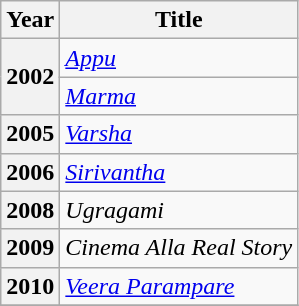<table class="wikitable plainrowheaders sortable">
<tr>
<th scope="col">Year</th>
<th scope="col">Title</th>
</tr>
<tr>
<th scope="row" rowspan="2">2002</th>
<td><em><a href='#'>Appu</a></em></td>
</tr>
<tr>
<td><em><a href='#'>Marma</a></em></td>
</tr>
<tr>
<th scope="row">2005</th>
<td><em><a href='#'>Varsha</a></em></td>
</tr>
<tr>
<th scope="row">2006</th>
<td><em><a href='#'>Sirivantha</a></em></td>
</tr>
<tr>
<th scope="row">2008</th>
<td><em>Ugragami</em></td>
</tr>
<tr>
<th scope="row">2009</th>
<td><em>Cinema Alla Real Story</em></td>
</tr>
<tr>
<th scope="row">2010</th>
<td><em><a href='#'>Veera Parampare</a></em></td>
</tr>
<tr>
</tr>
</table>
